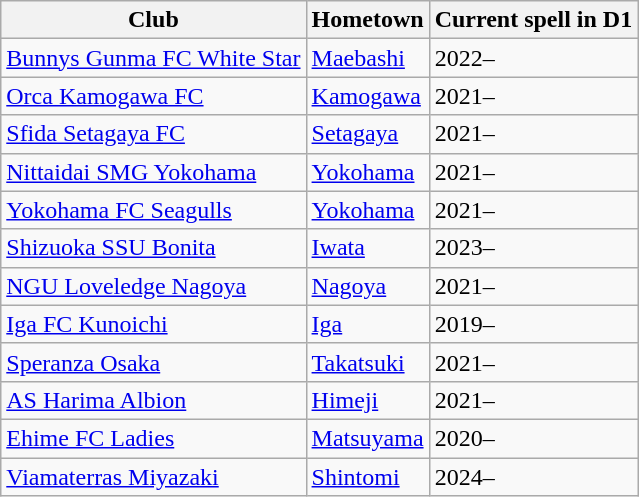<table class="wikitable sortable">
<tr>
<th>Club</th>
<th>Hometown</th>
<th>Current spell in D1</th>
</tr>
<tr>
<td><a href='#'>Bunnys Gunma FC White Star</a></td>
<td><a href='#'>Maebashi</a></td>
<td>2022–</td>
</tr>
<tr>
<td><a href='#'>Orca Kamogawa FC</a></td>
<td><a href='#'>Kamogawa</a></td>
<td>2021–</td>
</tr>
<tr>
<td><a href='#'>Sfida Setagaya FC</a></td>
<td><a href='#'>Setagaya</a></td>
<td>2021–</td>
</tr>
<tr>
<td><a href='#'>Nittaidai SMG Yokohama</a></td>
<td><a href='#'>Yokohama</a></td>
<td>2021–</td>
</tr>
<tr>
<td><a href='#'>Yokohama FC Seagulls</a></td>
<td><a href='#'>Yokohama</a></td>
<td>2021–</td>
</tr>
<tr>
<td><a href='#'>Shizuoka SSU Bonita</a></td>
<td><a href='#'>Iwata</a></td>
<td>2023–</td>
</tr>
<tr>
<td><a href='#'>NGU Loveledge Nagoya</a></td>
<td><a href='#'>Nagoya</a></td>
<td>2021–</td>
</tr>
<tr>
<td><a href='#'>Iga FC Kunoichi</a></td>
<td><a href='#'>Iga</a></td>
<td>2019–</td>
</tr>
<tr>
<td><a href='#'>Speranza Osaka</a></td>
<td><a href='#'>Takatsuki</a></td>
<td>2021–</td>
</tr>
<tr>
<td><a href='#'>AS Harima Albion</a></td>
<td><a href='#'>Himeji</a></td>
<td>2021–</td>
</tr>
<tr>
<td><a href='#'>Ehime FC Ladies</a></td>
<td><a href='#'>Matsuyama</a></td>
<td>2020–</td>
</tr>
<tr>
<td><a href='#'>Viamaterras Miyazaki</a></td>
<td><a href='#'>Shintomi</a></td>
<td>2024–</td>
</tr>
</table>
